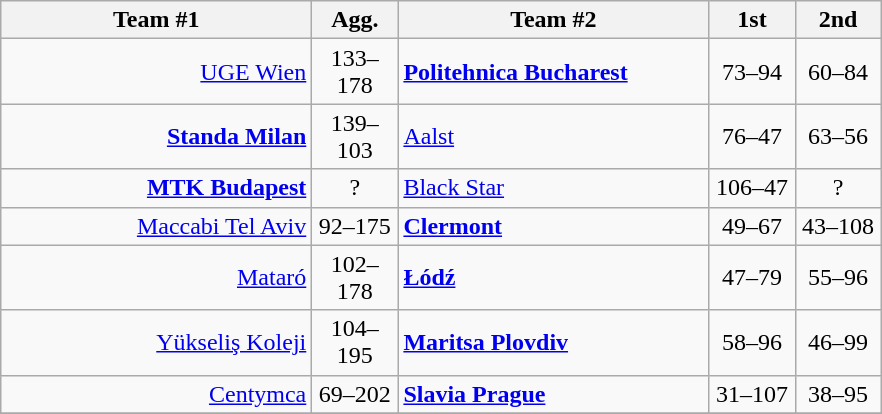<table class=wikitable style="text-align:center">
<tr>
<th width=200>Team #1</th>
<th width=50>Agg.</th>
<th width=200>Team #2</th>
<th width=50>1st</th>
<th width=50>2nd</th>
</tr>
<tr>
<td align=right><a href='#'>UGE Wien</a> </td>
<td align=center>133–178</td>
<td align=left> <strong><a href='#'>Politehnica Bucharest</a></strong></td>
<td align=center>73–94</td>
<td align=center>60–84</td>
</tr>
<tr>
<td align=right><strong><a href='#'>Standa Milan</a></strong> </td>
<td align=center>139–103</td>
<td align=left> <a href='#'>Aalst</a></td>
<td align=center>76–47</td>
<td align=center>63–56</td>
</tr>
<tr>
<td align=right><strong><a href='#'>MTK Budapest</a></strong> </td>
<td align=center>?</td>
<td align=left> <a href='#'>Black Star</a></td>
<td align=center>106–47</td>
<td align=center>?</td>
</tr>
<tr>
<td align=right><a href='#'>Maccabi Tel Aviv</a> </td>
<td align=center>92–175</td>
<td align=left> <strong><a href='#'>Clermont</a></strong></td>
<td align=center>49–67</td>
<td align=center>43–108</td>
</tr>
<tr>
<td align=right><a href='#'>Mataró</a> </td>
<td align=center>102–178</td>
<td align=left> <strong><a href='#'>Łódź</a></strong></td>
<td align=center>47–79</td>
<td align=center>55–96</td>
</tr>
<tr>
<td align=right><a href='#'>Yükseliş Koleji</a> </td>
<td align=center>104–195</td>
<td align=left> <strong><a href='#'>Maritsa Plovdiv</a></strong></td>
<td align=center>58–96</td>
<td align=center>46–99</td>
</tr>
<tr>
<td align=right><a href='#'>Centymca</a> </td>
<td align=center>69–202</td>
<td align=left> <strong><a href='#'>Slavia Prague</a></strong></td>
<td align=center>31–107</td>
<td align=center>38–95</td>
</tr>
<tr>
</tr>
</table>
